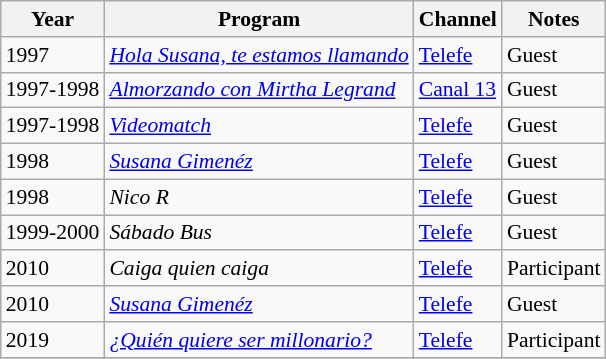<table class="wikitable" style="font-size: 90%;">
<tr>
<th>Year</th>
<th>Program</th>
<th>Channel</th>
<th>Notes</th>
</tr>
<tr>
<td>1997</td>
<td><em><a href='#'>Hola Susana, te estamos llamando</a></em></td>
<td><a href='#'>Telefe</a></td>
<td>Guest</td>
</tr>
<tr>
<td>1997-1998</td>
<td><em><a href='#'>Almorzando con Mirtha Legrand</a></em></td>
<td><a href='#'>Canal 13</a></td>
<td>Guest</td>
</tr>
<tr>
<td>1997-1998</td>
<td><em><a href='#'>Videomatch</a></em></td>
<td><a href='#'>Telefe</a></td>
<td>Guest</td>
</tr>
<tr>
<td>1998</td>
<td><em><a href='#'>Susana Gimenéz</a></em></td>
<td><a href='#'>Telefe</a></td>
<td>Guest</td>
</tr>
<tr>
<td>1998</td>
<td><em>Nico R</em></td>
<td><a href='#'>Telefe</a></td>
<td>Guest</td>
</tr>
<tr>
<td>1999-2000</td>
<td><em>Sábado Bus</em></td>
<td><a href='#'>Telefe</a></td>
<td>Guest</td>
</tr>
<tr>
<td>2010</td>
<td><em>Caiga quien caiga</em></td>
<td><a href='#'>Telefe</a></td>
<td>Participant</td>
</tr>
<tr>
<td>2010</td>
<td><em><a href='#'>Susana Gimenéz</a></em></td>
<td><a href='#'>Telefe</a></td>
<td>Guest</td>
</tr>
<tr>
<td>2019</td>
<td><em><a href='#'>¿Quién quiere ser millonario?</a></em></td>
<td><a href='#'>Telefe</a></td>
<td>Participant</td>
</tr>
<tr>
</tr>
</table>
